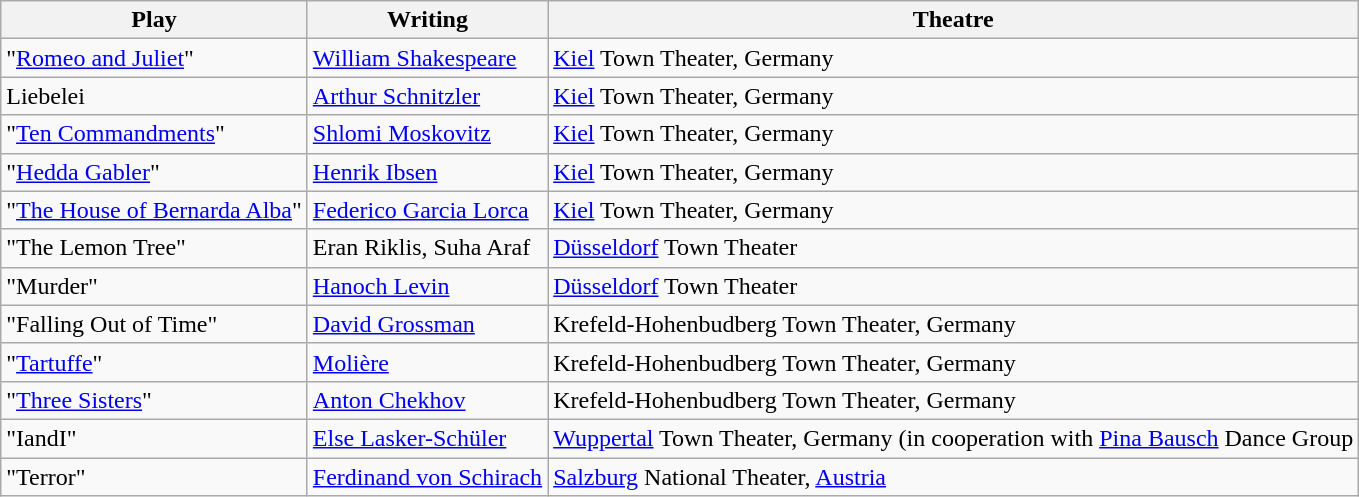<table class="wikitable">
<tr>
<th>Play</th>
<th>Writing</th>
<th>Theatre</th>
</tr>
<tr>
<td>"<a href='#'>Romeo and Juliet</a>"</td>
<td><a href='#'>William Shakespeare</a></td>
<td><a href='#'>Kiel</a> Town Theater, Germany</td>
</tr>
<tr>
<td>Liebelei</td>
<td><a href='#'>Arthur Schnitzler</a></td>
<td><a href='#'>Kiel</a> Town Theater, Germany</td>
</tr>
<tr>
<td>"<a href='#'>Ten Commandments</a>"</td>
<td><a href='#'>Shlomi Moskovitz</a></td>
<td><a href='#'>Kiel</a> Town Theater, Germany</td>
</tr>
<tr>
<td>"<a href='#'>Hedda Gabler</a>"</td>
<td><a href='#'>Henrik Ibsen</a></td>
<td><a href='#'>Kiel</a> Town Theater, Germany</td>
</tr>
<tr>
<td>"<a href='#'>The House of Bernarda Alba</a>"</td>
<td><a href='#'>Federico Garcia Lorca</a></td>
<td><a href='#'>Kiel</a> Town Theater, Germany</td>
</tr>
<tr>
<td>"The Lemon Tree"</td>
<td>Eran Riklis, Suha Araf</td>
<td><a href='#'>Düsseldorf</a> Town Theater</td>
</tr>
<tr>
<td>"Murder"</td>
<td><a href='#'>Hanoch Levin</a></td>
<td><a href='#'>Düsseldorf</a> Town Theater</td>
</tr>
<tr>
<td>"Falling Out of Time"</td>
<td><a href='#'>David Grossman</a></td>
<td>Krefeld-Hohenbudberg Town Theater, Germany</td>
</tr>
<tr>
<td>"<a href='#'>Tartuffe</a>"</td>
<td><a href='#'>Molière</a></td>
<td>Krefeld-Hohenbudberg Town Theater, Germany</td>
</tr>
<tr>
<td>"<a href='#'>Three Sisters</a>"</td>
<td><a href='#'>Anton Chekhov</a></td>
<td>Krefeld-Hohenbudberg Town Theater, Germany</td>
</tr>
<tr>
<td>"IandI"</td>
<td><a href='#'>Else Lasker-Schüler</a></td>
<td><a href='#'>Wuppertal</a> Town Theater, Germany (in cooperation with <a href='#'>Pina Bausch</a> Dance Group</td>
</tr>
<tr>
<td>"Terror"</td>
<td><a href='#'>Ferdinand von Schirach</a></td>
<td><a href='#'>Salzburg</a> National Theater, <a href='#'>Austria</a></td>
</tr>
</table>
